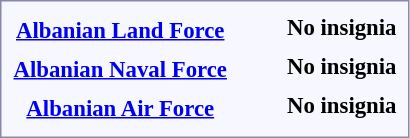<table style="border:1px solid #8888aa; background-color:#f7f8ff; padding:5px; font-size:95%; margin: 0px 12px 12px 0px;">
<tr style="text-align:center;">
<td rowspan=2> <strong><a href='#'>Albanian Land Force</a></strong></td>
<td colspan=6></td>
<td colspan=2></td>
<td colspan=2></td>
<td colspan=6></td>
<td colspan=6></td>
<td colspan=4></td>
<td colspan=2 rowspan=2></td>
<td colspan=6 rowspan=2></td>
<td colspan=2><strong>No insignia</strong></td>
</tr>
<tr style="text-align:center;">
<td colspan=6></td>
<td colspan=2></td>
<td colspan=2></td>
<td colspan=4></td>
<td colspan=2></td>
<td colspan=6></td>
<td colspan=4></td>
<td colspan=2></td>
</tr>
<tr style="text-align:center;">
<td rowspan=2> <strong><a href='#'>Albanian Naval Force</a></strong></td>
<td colspan=6></td>
<td colspan=2></td>
<td colspan=2></td>
<td colspan=6></td>
<td colspan=6></td>
<td colspan=4></td>
<td colspan=2 rowspan=2></td>
<td colspan=6 rowspan=2></td>
<td colspan=2><strong>No insignia</strong></td>
</tr>
<tr style="text-align:center;">
<td colspan=6></td>
<td colspan=2></td>
<td colspan=2></td>
<td colspan=4></td>
<td colspan=2></td>
<td colspan=6></td>
<td colspan=4></td>
<td colspan=2></td>
</tr>
<tr style="text-align:center;">
<td rowspan=2> <strong><a href='#'>Albanian Air Force</a></strong></td>
<td colspan=6></td>
<td colspan=2></td>
<td colspan=2></td>
<td colspan=6></td>
<td colspan=6></td>
<td colspan=4></td>
<td colspan=2 rowspan=2></td>
<td colspan=6 rowspan=2></td>
<td colspan=2><strong>No insignia</strong></td>
</tr>
<tr style="text-align:center;">
<td colspan=6></td>
<td colspan=2></td>
<td colspan=2></td>
<td colspan=4></td>
<td colspan=2></td>
<td colspan=6></td>
<td colspan=4></td>
<td colspan=2></td>
</tr>
</table>
